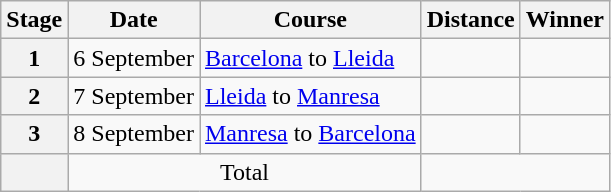<table class="wikitable">
<tr>
<th scope="col">Stage</th>
<th scope="col">Date</th>
<th scope="col">Course</th>
<th scope="col">Distance</th>
<th scope="col">Winner</th>
</tr>
<tr>
<th scope="row">1</th>
<td style="text-align:right">6 September</td>
<td><a href='#'>Barcelona</a> to <a href='#'>Lleida</a></td>
<td style="text-align:center;"></td>
<td></td>
</tr>
<tr>
<th scope="row">2</th>
<td style="text-align:right">7 September</td>
<td><a href='#'>Lleida</a> to <a href='#'>Manresa</a></td>
<td style="text-align:center;"></td>
<td></td>
</tr>
<tr>
<th scope="row">3</th>
<td style="text-align:right">8 September</td>
<td><a href='#'>Manresa</a> to <a href='#'>Barcelona</a></td>
<td style="text-align:center;"></td>
<td></td>
</tr>
<tr>
<th scope="row"></th>
<td colspan="2" style="text-align:center">Total</td>
<td colspan="5" style="text-align:center"></td>
</tr>
</table>
